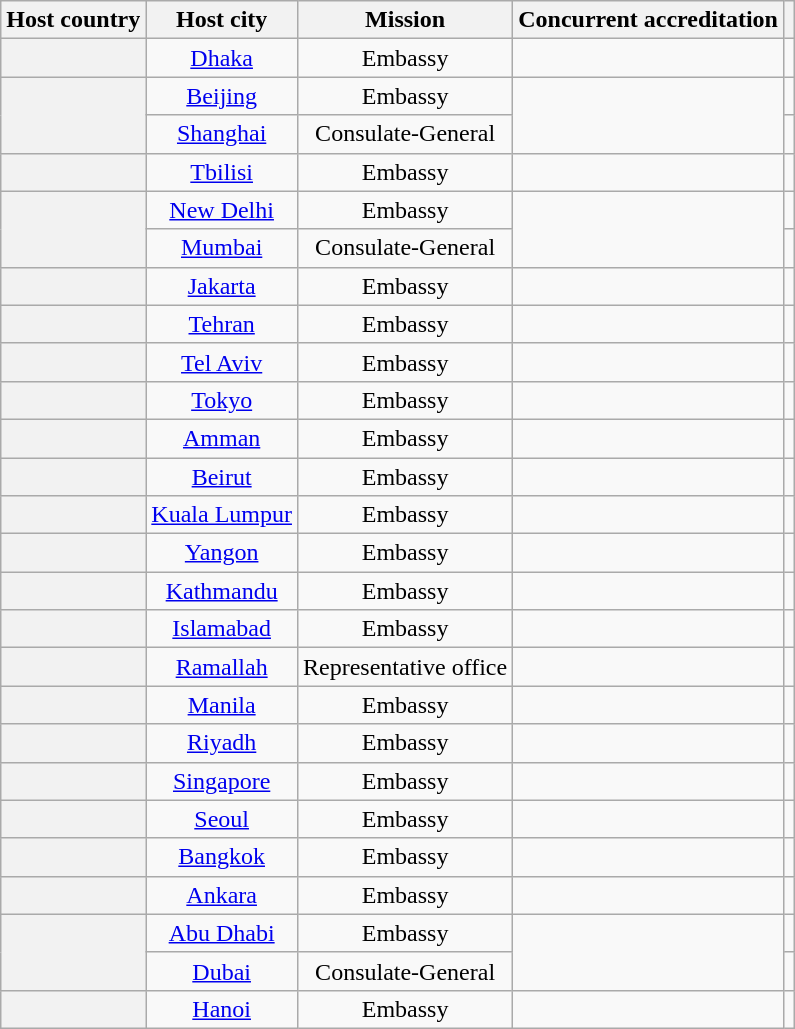<table class="wikitable plainrowheaders" style="text-align:center;">
<tr>
<th scope="col">Host country</th>
<th scope="col">Host city</th>
<th scope="col">Mission</th>
<th scope="col">Concurrent accreditation</th>
<th scope="col"></th>
</tr>
<tr>
<th scope="row"></th>
<td><a href='#'>Dhaka</a></td>
<td>Embassy</td>
<td></td>
<td></td>
</tr>
<tr>
<th scope="row" rowspan="2"></th>
<td><a href='#'>Beijing</a></td>
<td>Embassy</td>
<td rowspan="2"></td>
<td></td>
</tr>
<tr>
<td><a href='#'>Shanghai</a></td>
<td>Consulate-General</td>
<td></td>
</tr>
<tr>
<th scope="row"></th>
<td><a href='#'>Tbilisi</a></td>
<td>Embassy</td>
<td></td>
<td></td>
</tr>
<tr>
<th scope="row" rowspan="2"></th>
<td><a href='#'>New Delhi</a></td>
<td>Embassy</td>
<td rowspan="2"></td>
<td></td>
</tr>
<tr>
<td><a href='#'>Mumbai</a></td>
<td>Consulate-General</td>
<td></td>
</tr>
<tr>
<th scope="row"></th>
<td><a href='#'>Jakarta</a></td>
<td>Embassy</td>
<td></td>
<td></td>
</tr>
<tr>
<th scope="row"></th>
<td><a href='#'>Tehran</a></td>
<td>Embassy</td>
<td></td>
<td></td>
</tr>
<tr>
<th scope="row"></th>
<td><a href='#'>Tel Aviv</a></td>
<td>Embassy</td>
<td></td>
<td></td>
</tr>
<tr>
<th scope="row"></th>
<td><a href='#'>Tokyo</a></td>
<td>Embassy</td>
<td></td>
<td></td>
</tr>
<tr>
<th scope="row"></th>
<td><a href='#'>Amman</a></td>
<td>Embassy</td>
<td></td>
<td></td>
</tr>
<tr>
<th scope="row"></th>
<td><a href='#'>Beirut</a></td>
<td>Embassy</td>
<td></td>
<td></td>
</tr>
<tr>
<th scope="row"></th>
<td><a href='#'>Kuala Lumpur</a></td>
<td>Embassy</td>
<td></td>
<td></td>
</tr>
<tr>
<th scope="row"></th>
<td><a href='#'>Yangon</a></td>
<td>Embassy</td>
<td></td>
<td></td>
</tr>
<tr>
<th scope="row"></th>
<td><a href='#'>Kathmandu</a></td>
<td>Embassy</td>
<td></td>
<td></td>
</tr>
<tr>
<th scope="row"></th>
<td><a href='#'>Islamabad</a></td>
<td>Embassy</td>
<td></td>
<td></td>
</tr>
<tr>
<th scope="row"></th>
<td><a href='#'>Ramallah</a></td>
<td>Representative office</td>
<td></td>
<td></td>
</tr>
<tr>
<th scope="row"></th>
<td><a href='#'>Manila</a></td>
<td>Embassy</td>
<td></td>
<td></td>
</tr>
<tr>
<th scope="row"></th>
<td><a href='#'>Riyadh</a></td>
<td>Embassy</td>
<td></td>
<td></td>
</tr>
<tr>
<th scope="row"></th>
<td><a href='#'>Singapore</a></td>
<td>Embassy</td>
<td></td>
<td></td>
</tr>
<tr>
<th scope="row"></th>
<td><a href='#'>Seoul</a></td>
<td>Embassy</td>
<td></td>
<td></td>
</tr>
<tr>
<th scope="row"></th>
<td><a href='#'>Bangkok</a></td>
<td>Embassy</td>
<td></td>
<td></td>
</tr>
<tr>
<th scope="row"></th>
<td><a href='#'>Ankara</a></td>
<td>Embassy</td>
<td></td>
<td></td>
</tr>
<tr>
<th scope="row" rowspan="2"></th>
<td><a href='#'>Abu Dhabi</a></td>
<td>Embassy</td>
<td rowspan="2"></td>
<td></td>
</tr>
<tr>
<td><a href='#'>Dubai</a></td>
<td>Consulate-General</td>
<td></td>
</tr>
<tr>
<th scope="row"></th>
<td><a href='#'>Hanoi</a></td>
<td>Embassy</td>
<td></td>
<td></td>
</tr>
</table>
